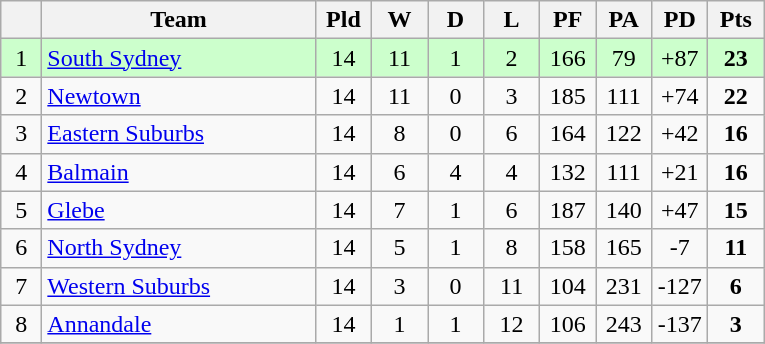<table class="wikitable" style="text-align:center;">
<tr>
<th width=20 abbr="Position×"></th>
<th width=175>Team</th>
<th width=30 abbr="Played">Pld</th>
<th width=30 abbr="Won">W</th>
<th width=30 abbr="Drawn">D</th>
<th width=30 abbr="Lost">L</th>
<th width=30 abbr="Points for">PF</th>
<th width=30 abbr="Points against">PA</th>
<th width=30 abbr="Points difference">PD</th>
<th width=30 abbr="Points">Pts</th>
</tr>
<tr style="background: #ccffcc;">
<td>1</td>
<td style="text-align:left;"> <a href='#'>South Sydney</a></td>
<td>14</td>
<td>11</td>
<td>1</td>
<td>2</td>
<td>166</td>
<td>79</td>
<td>+87</td>
<td><strong>23</strong></td>
</tr>
<tr>
<td>2</td>
<td style="text-align:left;"> <a href='#'>Newtown</a></td>
<td>14</td>
<td>11</td>
<td>0</td>
<td>3</td>
<td>185</td>
<td>111</td>
<td>+74</td>
<td><strong>22</strong></td>
</tr>
<tr>
<td>3</td>
<td style="text-align:left;"> <a href='#'>Eastern Suburbs</a></td>
<td>14</td>
<td>8</td>
<td>0</td>
<td>6</td>
<td>164</td>
<td>122</td>
<td>+42</td>
<td><strong>16</strong></td>
</tr>
<tr>
<td>4</td>
<td style="text-align:left;"> <a href='#'>Balmain</a></td>
<td>14</td>
<td>6</td>
<td>4</td>
<td>4</td>
<td>132</td>
<td>111</td>
<td>+21</td>
<td><strong>16</strong></td>
</tr>
<tr>
<td>5</td>
<td style="text-align:left;"> <a href='#'>Glebe</a></td>
<td>14</td>
<td>7</td>
<td>1</td>
<td>6</td>
<td>187</td>
<td>140</td>
<td>+47</td>
<td><strong>15</strong></td>
</tr>
<tr>
<td>6</td>
<td style="text-align:left;"> <a href='#'>North Sydney</a></td>
<td>14</td>
<td>5</td>
<td>1</td>
<td>8</td>
<td>158</td>
<td>165</td>
<td>-7</td>
<td><strong>11</strong></td>
</tr>
<tr>
<td>7</td>
<td style="text-align:left;"> <a href='#'>Western Suburbs</a></td>
<td>14</td>
<td>3</td>
<td>0</td>
<td>11</td>
<td>104</td>
<td>231</td>
<td>-127</td>
<td><strong>6</strong></td>
</tr>
<tr>
<td>8</td>
<td style="text-align:left;"> <a href='#'>Annandale</a></td>
<td>14</td>
<td>1</td>
<td>1</td>
<td>12</td>
<td>106</td>
<td>243</td>
<td>-137</td>
<td><strong>3</strong></td>
</tr>
<tr>
</tr>
</table>
